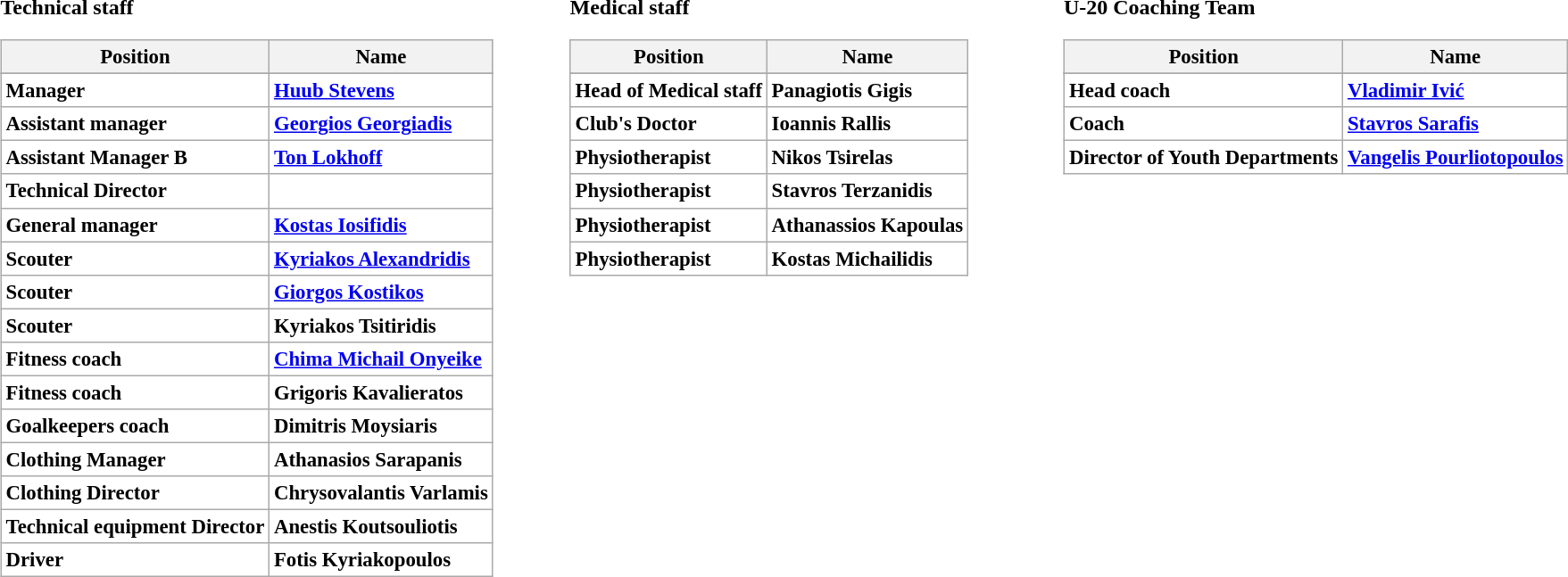<table>
<tr>
<td style="vertical-align:top; width:30%;"><br><strong>Technical staff</strong> <table class="wikitable" style="text-align: left; font-size:95%">
<tr>
<th>Position</th>
<th>Name</th>
</tr>
<tr>
</tr>
<tr style="background:#fff;">
<td align="left"><strong>Manager</strong></td>
<td><strong> <a href='#'>Huub Stevens</a></strong></td>
</tr>
<tr style="background:#fff;">
<td align="left"><strong>Assistant manager</strong></td>
<td><strong> <a href='#'>Georgios Georgiadis</a></strong></td>
</tr>
<tr style="background:#fff;">
<td align="left"><strong>Assistant Manager B</strong></td>
<td><strong> <a href='#'>Ton Lokhoff</a></strong></td>
</tr>
<tr style="background:#fff;">
<td align="left"><strong>Technical Director</strong></td>
<td></td>
</tr>
<tr style="background:#fff;">
<td align="left"><strong>General manager</strong></td>
<td><strong> <a href='#'>Kostas Iosifidis</a></strong></td>
</tr>
<tr style="background:#fff;">
<td align="left"><strong>Scouter</strong></td>
<td><strong> <a href='#'>Kyriakos Alexandridis</a></strong></td>
</tr>
<tr style="background:#fff;">
<td align="left"><strong>Scouter</strong></td>
<td><strong> <a href='#'>Giorgos Kostikos</a></strong></td>
</tr>
<tr style="background:#fff;">
<td align="left"><strong>Scouter</strong></td>
<td><strong> Kyriakos Tsitiridis</strong></td>
</tr>
<tr style="background:#fff;">
<td align="left"><strong>Fitness coach</strong></td>
<td><strong> <a href='#'>Chima Michail Onyeike</a></strong></td>
</tr>
<tr style="background:#fff;">
<td align="left"><strong>Fitness coach</strong></td>
<td><strong> Grigoris Kavalieratos</strong></td>
</tr>
<tr style="background:#fff;">
<td align="left"><strong>Goalkeepers coach</strong></td>
<td><strong> Dimitris Moysiaris</strong></td>
</tr>
<tr style="background:#fff;">
<td align="left"><strong>Clothing Manager</strong></td>
<td><strong> Athanasios Sarapanis</strong></td>
</tr>
<tr style="background:#fff;">
<td align="left"><strong>Clothing Director</strong></td>
<td><strong> Chrysovalantis Varlamis</strong></td>
</tr>
<tr style="background:#fff;">
<td align="left"><strong>Technical equipment Director</strong></td>
<td><strong> Anestis Koutsouliotis</strong></td>
</tr>
<tr style="background:#fff;">
<td align="left"><strong>Driver</strong></td>
<td><strong> Fotis Kyriakopoulos</strong></td>
</tr>
</table>
</td>
<td style="vertical-align:top; width:26%;"><br><strong>Medical staff</strong> <table class="wikitable" style="text-align: left; font-size:95%">
<tr>
<th>Position</th>
<th>Name</th>
</tr>
<tr>
</tr>
<tr style="background:#fff;">
<td align="left"><strong>Head of Medical staff</strong></td>
<td><strong> Panagiotis Gigis</strong></td>
</tr>
<tr style="background:#fff;">
<td align="left"><strong>Club's Doctor</strong></td>
<td><strong> Ioannis Rallis</strong></td>
</tr>
<tr style="background:#fff;">
<td align="left"><strong>Physiotherapist</strong></td>
<td><strong> Nikos Tsirelas</strong></td>
</tr>
<tr style="background:#fff;">
<td align="left"><strong>Physiotherapist</strong></td>
<td><strong> Stavros Terzanidis</strong></td>
</tr>
<tr style="background:#fff;">
<td align="left"><strong>Physiotherapist</strong></td>
<td><strong> Athanassios Kapoulas</strong></td>
</tr>
<tr style="background:#fff;">
<td align="left"><strong>Physiotherapist</strong></td>
<td><strong> Kostas Michailidis</strong></td>
</tr>
</table>
</td>
<td style="vertical-align:top; width:33%;"><br><strong>U-20 Coaching Team</strong> <table class="wikitable" style="text-align: left; font-size:95%">
<tr>
<th>Position</th>
<th>Name</th>
</tr>
<tr>
</tr>
<tr style="background:#fff;">
<td align="left"><strong>Head coach</strong></td>
<td><strong> <a href='#'>Vladimir Ivić</a></strong></td>
</tr>
<tr style="background:#fff;">
<td align="left"><strong>Coach</strong></td>
<td><strong> <a href='#'>Stavros Sarafis</a></strong></td>
</tr>
<tr style="background:#fff;">
<td align="left"><strong>Director of Youth Departments</strong></td>
<td><strong> <a href='#'>Vangelis Pourliotopoulos</a></strong></td>
</tr>
</table>
</td>
</tr>
</table>
